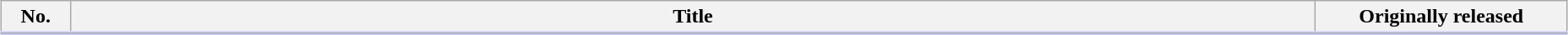<table class="wikitable" style="width:98%; margin:auto; background:#FFF;">
<tr style="border-bottom: 3px solid #CCF;">
<th style="width:3em;">No.</th>
<th>Title</th>
<th style="width:12em;">Originally released</th>
</tr>
<tr>
</tr>
</table>
